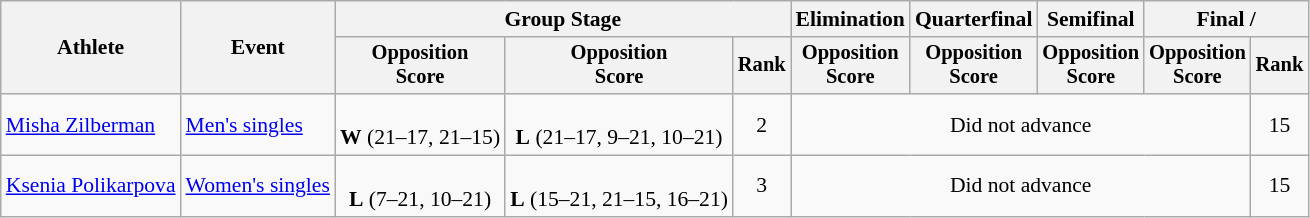<table class="wikitable" style="font-size:90%">
<tr>
<th rowspan=2>Athlete</th>
<th rowspan=2>Event</th>
<th colspan=3>Group Stage</th>
<th>Elimination</th>
<th>Quarterfinal</th>
<th>Semifinal</th>
<th colspan=2>Final / </th>
</tr>
<tr style="font-size:95%">
<th>Opposition<br>Score</th>
<th>Opposition<br>Score</th>
<th>Rank</th>
<th>Opposition<br>Score</th>
<th>Opposition<br>Score</th>
<th>Opposition<br>Score</th>
<th>Opposition<br>Score</th>
<th>Rank</th>
</tr>
<tr align=center>
<td align=left><a href='#'>Misha Zilberman</a></td>
<td align=left><a href='#'>Men's singles</a></td>
<td><br><strong>W</strong> (21–17, 21–15)</td>
<td><br><strong>L</strong> (21–17, 9–21, 10–21)</td>
<td>2</td>
<td colspan=4>Did not advance</td>
<td>15</td>
</tr>
<tr align=center>
<td align=left><a href='#'>Ksenia Polikarpova</a></td>
<td align=left><a href='#'>Women's singles</a></td>
<td><br><strong>L</strong> (7–21, 10–21)</td>
<td><br><strong>L</strong> (15–21, 21–15, 16–21)</td>
<td>3</td>
<td colspan=4>Did not advance</td>
<td>15</td>
</tr>
</table>
